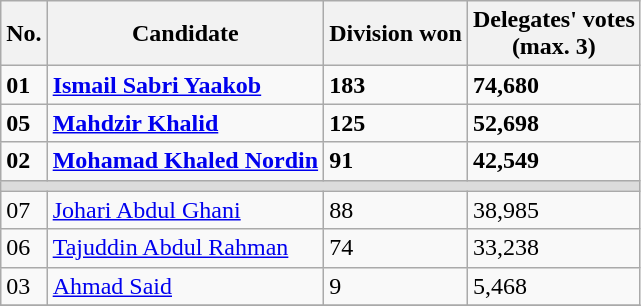<table class=wikitable>
<tr>
<th>No.</th>
<th>Candidate</th>
<th>Division won</th>
<th>Delegates' votes <br>(max. 3)</th>
</tr>
<tr>
<td><strong>01</strong></td>
<td><strong><a href='#'>Ismail Sabri Yaakob</a></strong></td>
<td><strong>183</strong></td>
<td><strong>74,680</strong></td>
</tr>
<tr>
<td><strong>05</strong></td>
<td><strong><a href='#'>Mahdzir Khalid</a></strong></td>
<td><strong>125</strong></td>
<td><strong>52,698</strong></td>
</tr>
<tr>
<td><strong>02</strong></td>
<td><strong><a href='#'>Mohamad Khaled Nordin</a></strong></td>
<td><strong>91</strong></td>
<td><strong>42,549</strong></td>
</tr>
<tr>
<td colspan=4 bgcolor=dcdcdc></td>
</tr>
<tr>
<td>07</td>
<td><a href='#'>Johari Abdul Ghani</a></td>
<td>88</td>
<td>38,985</td>
</tr>
<tr>
<td>06</td>
<td><a href='#'>Tajuddin Abdul Rahman</a></td>
<td>74</td>
<td>33,238</td>
</tr>
<tr>
<td>03</td>
<td><a href='#'>Ahmad Said</a></td>
<td>9</td>
<td>5,468</td>
</tr>
<tr>
</tr>
</table>
